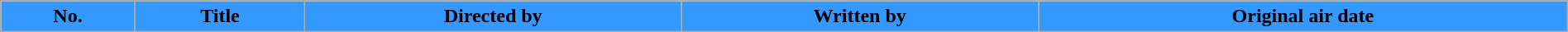<table class="wikitable plainrowheaders" style="width:100%; background:#fff;">
<tr>
<th style="background:#39f;">No.</th>
<th style="background:#39f;">Title</th>
<th style="background:#39f;">Directed by</th>
<th style="background:#39f;">Written by</th>
<th style="background:#39f;">Original air date<br>




</th>
</tr>
</table>
